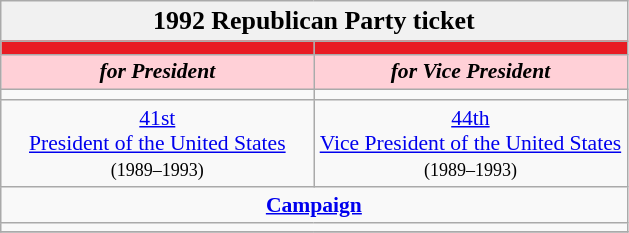<table class="wikitable" style="font-size:90%; text-align:center;">
<tr>
<td style="background:#f1f1f1;" colspan="30"><big><strong>1992 Republican Party ticket</strong></big></td>
</tr>
<tr>
<th style="width:3em; font-size:135%; background:#E81B23; width:200px;"><a href='#'></a></th>
<th style="width:3em; font-size:135%; background:#E81B23; width:200px;"><a href='#'></a></th>
</tr>
<tr style="color:#000; font-size:100%; background:#ffd0d7;">
<td style="width:3em; width:200px;"><strong><em>for President</em></strong></td>
<td style="width:3em; width:200px;"><strong><em>for Vice President</em></strong></td>
</tr>
<tr>
<td></td>
<td></td>
</tr>
<tr>
<td><a href='#'>41st</a><br><a href='#'>President of the United States</a><br><small>(1989–1993)</small></td>
<td><a href='#'>44th</a><br><a href='#'>Vice President of the United States</a><br><small>(1989–1993)</small></td>
</tr>
<tr>
<td colspan=2><strong><a href='#'>Campaign</a></strong></td>
</tr>
<tr>
<td colspan=2></td>
</tr>
<tr>
</tr>
</table>
